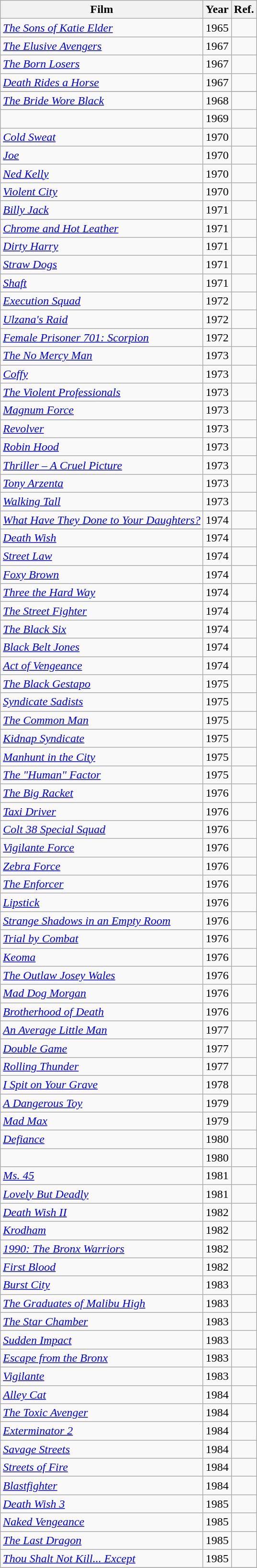<table class="wikitable sortable" border="1" >
<tr>
<th scope="col">Film</th>
<th scope="col">Year</th>
<th scope="col" class="unsortable" style=white-space:nowrap>Ref.</th>
</tr>
<tr>
<td><em><a href='#'>The Sons of Katie Elder</a></em></td>
<td>1965</td>
<td></td>
</tr>
<tr>
<td><em><a href='#'>The Elusive Avengers</a></em></td>
<td>1967</td>
<td></td>
</tr>
<tr>
<td><em><a href='#'>The Born Losers</a></em></td>
<td>1967</td>
<td></td>
</tr>
<tr>
<td><em><a href='#'>Death Rides a Horse</a></em></td>
<td>1967</td>
<td></td>
</tr>
<tr>
</tr>
<tr>
<td><em><a href='#'>The Bride Wore Black</a></em></td>
<td>1968</td>
<td></td>
</tr>
<tr>
<td><em></em></td>
<td>1969</td>
<td></td>
</tr>
<tr>
<td><em><a href='#'>Cold Sweat</a></em></td>
<td>1970</td>
<td></td>
</tr>
<tr>
<td><em><a href='#'>Joe</a></em></td>
<td>1970</td>
<td></td>
</tr>
<tr>
<td><em><a href='#'>Ned Kelly</a></em></td>
<td>1970</td>
<td></td>
</tr>
<tr>
<td><em><a href='#'>Violent City</a></em></td>
<td>1970</td>
<td></td>
</tr>
<tr>
<td><em><a href='#'>Billy Jack</a></em></td>
<td>1971</td>
<td></td>
</tr>
<tr>
<td><em><a href='#'>Chrome and Hot Leather</a></em></td>
<td>1971</td>
<td></td>
</tr>
<tr>
<td><em><a href='#'>Dirty Harry</a></em></td>
<td>1971</td>
<td></td>
</tr>
<tr>
<td><em><a href='#'>Straw Dogs</a></em></td>
<td>1971</td>
<td></td>
</tr>
<tr>
<td><em><a href='#'>Shaft</a></em></td>
<td>1971</td>
<td></td>
</tr>
<tr>
<td><em><a href='#'>Execution Squad</a></em></td>
<td>1972</td>
<td></td>
</tr>
<tr>
<td><em><a href='#'>Ulzana's Raid</a></em></td>
<td>1972</td>
<td></td>
</tr>
<tr>
<td><em><a href='#'>Female Prisoner 701: Scorpion</a></em></td>
<td>1972</td>
<td></td>
</tr>
<tr>
<td><em><a href='#'>The No Mercy Man</a></em></td>
<td>1973</td>
<td></td>
</tr>
<tr>
<td><em><a href='#'>Coffy</a></em></td>
<td>1973</td>
<td></td>
</tr>
<tr>
<td><em><a href='#'>The Violent Professionals</a></em></td>
<td>1973</td>
<td></td>
</tr>
<tr>
<td><em> <a href='#'>Magnum Force</a> </em></td>
<td>1973</td>
<td></td>
</tr>
<tr>
<td><em><a href='#'>Revolver</a></em></td>
<td>1973</td>
<td></td>
</tr>
<tr>
<td><em><a href='#'>Robin Hood</a></em></td>
<td>1973</td>
<td></td>
</tr>
<tr>
<td><em><a href='#'>Thriller – A Cruel Picture</a></em></td>
<td>1973</td>
<td></td>
</tr>
<tr>
<td><em><a href='#'>Tony Arzenta</a></em></td>
<td>1973</td>
<td></td>
</tr>
<tr>
<td><em><a href='#'>Walking Tall</a></em></td>
<td>1973</td>
<td></td>
</tr>
<tr>
<td><em><a href='#'>What Have They Done to Your Daughters?</a></em></td>
<td>1974</td>
<td></td>
</tr>
<tr>
<td><em><a href='#'>Death Wish</a></em></td>
<td>1974</td>
<td></td>
</tr>
<tr>
<td><em><a href='#'>Street Law</a></em></td>
<td>1974</td>
<td></td>
</tr>
<tr>
<td><em><a href='#'>Foxy Brown</a></em></td>
<td>1974</td>
<td></td>
</tr>
<tr>
<td><em><a href='#'>Three the Hard Way</a></em></td>
<td>1974</td>
<td></td>
</tr>
<tr>
<td><em><a href='#'>The Street Fighter</a></em></td>
<td>1974</td>
<td></td>
</tr>
<tr>
<td><em><a href='#'>The Black Six</a></em></td>
<td>1974</td>
<td></td>
</tr>
<tr>
<td><em><a href='#'>Black Belt Jones</a></em></td>
<td>1974</td>
<td></td>
</tr>
<tr>
<td><em><a href='#'>Act of Vengeance</a></em></td>
<td>1974</td>
<td></td>
</tr>
<tr>
<td><em><a href='#'>The Black Gestapo</a></em></td>
<td>1975</td>
<td></td>
</tr>
<tr>
<td><em><a href='#'>Syndicate Sadists</a></em></td>
<td>1975</td>
<td></td>
</tr>
<tr>
<td><em><a href='#'>The Common Man</a></em></td>
<td>1975</td>
<td></td>
</tr>
<tr>
<td><em><a href='#'>Kidnap Syndicate</a></em></td>
<td>1975</td>
<td></td>
</tr>
<tr>
<td><em><a href='#'>Manhunt in the City</a></em></td>
<td>1975</td>
<td></td>
</tr>
<tr>
<td><em><a href='#'>The "Human" Factor</a></em></td>
<td>1975</td>
<td></td>
</tr>
<tr>
<td><em><a href='#'>The Big Racket</a></em></td>
<td>1976</td>
<td></td>
</tr>
<tr>
<td><em><a href='#'>Taxi Driver</a></em></td>
<td>1976</td>
<td></td>
</tr>
<tr>
<td><em><a href='#'>Colt 38 Special Squad</a></em></td>
<td>1976</td>
<td></td>
</tr>
<tr>
<td><em><a href='#'>Vigilante Force</a></em></td>
<td>1976</td>
<td></td>
</tr>
<tr>
<td><em><a href='#'>Zebra Force</a></em></td>
<td>1976</td>
<td></td>
</tr>
<tr>
<td><em><a href='#'>The Enforcer</a></em></td>
<td>1976</td>
<td></td>
</tr>
<tr>
<td><em><a href='#'>Lipstick</a></em></td>
<td>1976</td>
<td></td>
</tr>
<tr>
<td><em><a href='#'>Strange Shadows in an Empty Room</a></em></td>
<td>1976</td>
<td></td>
</tr>
<tr>
<td><em><a href='#'>Trial by Combat</a></em></td>
<td>1976</td>
<td></td>
</tr>
<tr>
<td><em><a href='#'>Keoma</a></em></td>
<td>1976</td>
<td></td>
</tr>
<tr>
<td><em><a href='#'>The Outlaw Josey Wales</a></em></td>
<td>1976</td>
<td></td>
</tr>
<tr>
<td><em><a href='#'>Mad Dog Morgan</a></em></td>
<td>1976</td>
<td></td>
</tr>
<tr>
<td><em><a href='#'>Brotherhood of Death</a></em></td>
<td>1976</td>
<td></td>
</tr>
<tr>
<td><em><a href='#'>An Average Little Man</a></em></td>
<td>1977</td>
<td></td>
</tr>
<tr>
<td><em><a href='#'>Double Game</a></em></td>
<td>1977</td>
<td></td>
</tr>
<tr>
<td><em><a href='#'>Rolling Thunder</a></em></td>
<td>1977</td>
<td></td>
</tr>
<tr>
<td><em><a href='#'>I Spit on Your Grave</a></em></td>
<td>1978</td>
<td></td>
</tr>
<tr>
<td><em><a href='#'>A Dangerous Toy</a></em></td>
<td>1979</td>
<td></td>
</tr>
<tr>
<td><em><a href='#'>Mad Max</a></em></td>
<td>1979</td>
<td></td>
</tr>
<tr>
<td><em><a href='#'>Defiance</a></em></td>
<td>1980</td>
<td></td>
</tr>
<tr>
<td><em></em></td>
<td>1980</td>
<td></td>
</tr>
<tr>
<td><em><a href='#'>Ms. 45</a></em></td>
<td>1981</td>
<td></td>
</tr>
<tr>
<td><em><a href='#'>Lovely But Deadly</a></em></td>
<td>1981</td>
<td></td>
</tr>
<tr>
<td><em><a href='#'>Death Wish II</a></em></td>
<td>1982</td>
<td></td>
</tr>
<tr>
<td><em><a href='#'>Krodham</a></em></td>
<td>1982</td>
<td></td>
</tr>
<tr>
<td><em><a href='#'>1990: The Bronx Warriors</a></em></td>
<td>1982</td>
<td></td>
</tr>
<tr>
<td><em><a href='#'>First Blood</a></em></td>
<td>1982</td>
<td></td>
</tr>
<tr>
<td><em><a href='#'>Burst City</a></em></td>
<td>1983</td>
<td></td>
</tr>
<tr>
<td><em><a href='#'>The Graduates of Malibu High</a></em></td>
<td>1983</td>
<td></td>
</tr>
<tr>
<td><em><a href='#'>The Star Chamber</a></em></td>
<td>1983</td>
<td></td>
</tr>
<tr>
<td><em><a href='#'>Sudden Impact</a></em></td>
<td>1983</td>
<td></td>
</tr>
<tr>
<td><em><a href='#'>Escape from the Bronx</a></em></td>
<td>1983</td>
<td></td>
</tr>
<tr>
<td><em><a href='#'>Vigilante</a></em></td>
<td>1983</td>
<td></td>
</tr>
<tr>
<td><em><a href='#'>Alley Cat</a></em></td>
<td>1984</td>
<td></td>
</tr>
<tr>
<td><em><a href='#'>The Toxic Avenger</a></em></td>
<td>1984</td>
<td></td>
</tr>
<tr>
<td><em><a href='#'>Exterminator 2</a></em></td>
<td>1984</td>
<td></td>
</tr>
<tr>
<td><em><a href='#'>Savage Streets</a></em></td>
<td>1984</td>
<td></td>
</tr>
<tr>
<td><em><a href='#'>Streets of Fire</a></em></td>
<td>1984</td>
<td></td>
</tr>
<tr>
<td><em><a href='#'>Blastfighter</a></em></td>
<td>1984</td>
<td></td>
</tr>
<tr>
<td><em><a href='#'>Death Wish 3</a></em></td>
<td>1985</td>
<td></td>
</tr>
<tr>
<td><em><a href='#'>Naked Vengeance</a></em></td>
<td>1985</td>
<td></td>
</tr>
<tr>
<td><em><a href='#'>The Last Dragon</a></em></td>
<td>1985</td>
<td></td>
</tr>
<tr>
<td><em><a href='#'>Thou Shalt Not Kill... Except</a></em></td>
<td>1985</td>
<td></td>
</tr>
<tr>
</tr>
</table>
